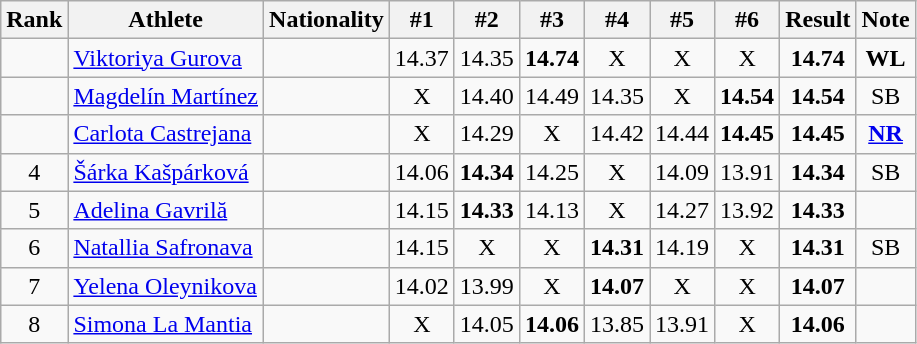<table class="wikitable" style="text-align:center">
<tr>
<th>Rank</th>
<th>Athlete</th>
<th>Nationality</th>
<th>#1</th>
<th>#2</th>
<th>#3</th>
<th>#4</th>
<th>#5</th>
<th>#6</th>
<th>Result</th>
<th>Note</th>
</tr>
<tr>
<td></td>
<td align=left><a href='#'>Viktoriya Gurova</a></td>
<td align=left></td>
<td>14.37</td>
<td>14.35</td>
<td><strong>14.74</strong></td>
<td>X</td>
<td>X</td>
<td>X</td>
<td><strong>14.74</strong></td>
<td><strong>WL</strong></td>
</tr>
<tr>
<td></td>
<td align=left><a href='#'>Magdelín Martínez</a></td>
<td align=left></td>
<td>X</td>
<td>14.40</td>
<td>14.49</td>
<td>14.35</td>
<td>X</td>
<td><strong>14.54</strong></td>
<td><strong>14.54</strong></td>
<td>SB</td>
</tr>
<tr>
<td></td>
<td align=left><a href='#'>Carlota Castrejana</a></td>
<td align=left></td>
<td>X</td>
<td>14.29</td>
<td>X</td>
<td>14.42</td>
<td>14.44</td>
<td><strong>14.45</strong></td>
<td><strong>14.45</strong></td>
<td><strong><a href='#'>NR</a></strong></td>
</tr>
<tr>
<td>4</td>
<td align=left><a href='#'>Šárka Kašpárková</a></td>
<td align=left></td>
<td>14.06</td>
<td><strong>14.34</strong></td>
<td>14.25</td>
<td>X</td>
<td>14.09</td>
<td>13.91</td>
<td><strong>14.34</strong></td>
<td>SB</td>
</tr>
<tr>
<td>5</td>
<td align=left><a href='#'>Adelina Gavrilă</a></td>
<td align=left></td>
<td>14.15</td>
<td><strong>14.33</strong></td>
<td>14.13</td>
<td>X</td>
<td>14.27</td>
<td>13.92</td>
<td><strong>14.33</strong></td>
<td></td>
</tr>
<tr>
<td>6</td>
<td align=left><a href='#'>Natallia Safronava</a></td>
<td align=left></td>
<td>14.15</td>
<td>X</td>
<td>X</td>
<td><strong>14.31</strong></td>
<td>14.19</td>
<td>X</td>
<td><strong>14.31</strong></td>
<td>SB</td>
</tr>
<tr>
<td>7</td>
<td align=left><a href='#'>Yelena Oleynikova</a></td>
<td align=left></td>
<td>14.02</td>
<td>13.99</td>
<td>X</td>
<td><strong>14.07</strong></td>
<td>X</td>
<td>X</td>
<td><strong>14.07</strong></td>
<td></td>
</tr>
<tr>
<td>8</td>
<td align=left><a href='#'>Simona La Mantia</a></td>
<td align=left></td>
<td>X</td>
<td>14.05</td>
<td><strong>14.06</strong></td>
<td>13.85</td>
<td>13.91</td>
<td>X</td>
<td><strong>14.06</strong></td>
<td></td>
</tr>
</table>
